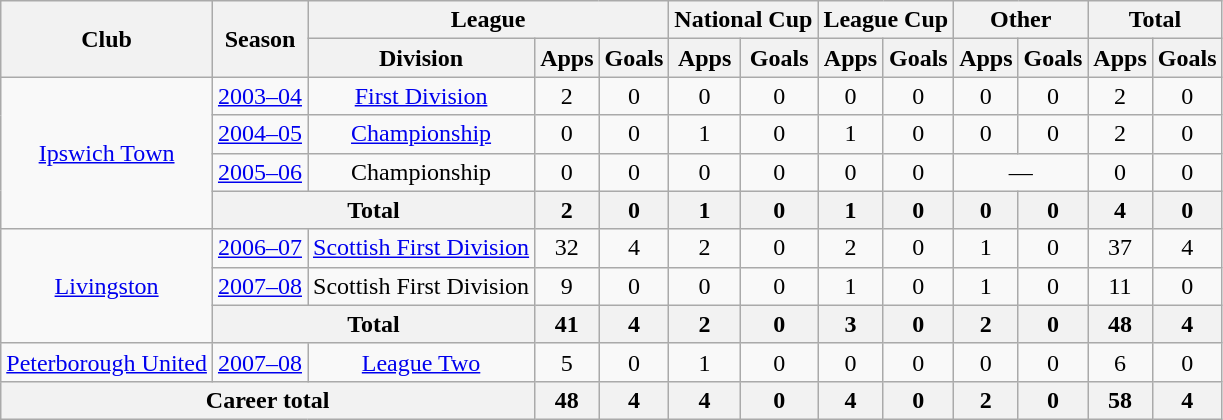<table class=wikitable style="text-align:center;">
<tr>
<th rowspan=2>Club</th>
<th rowspan=2>Season</th>
<th colspan=3>League</th>
<th colspan=2>National Cup</th>
<th colspan=2>League Cup</th>
<th colspan=2>Other</th>
<th colspan=2>Total</th>
</tr>
<tr>
<th>Division</th>
<th>Apps</th>
<th>Goals</th>
<th>Apps</th>
<th>Goals</th>
<th>Apps</th>
<th>Goals</th>
<th>Apps</th>
<th>Goals</th>
<th>Apps</th>
<th>Goals</th>
</tr>
<tr>
<td rowspan=4><a href='#'>Ipswich Town</a></td>
<td><a href='#'>2003–04</a></td>
<td><a href='#'>First Division</a></td>
<td>2</td>
<td>0</td>
<td>0</td>
<td>0</td>
<td>0</td>
<td>0</td>
<td>0</td>
<td>0</td>
<td>2</td>
<td>0</td>
</tr>
<tr>
<td><a href='#'>2004–05</a></td>
<td><a href='#'>Championship</a></td>
<td>0</td>
<td>0</td>
<td>1</td>
<td>0</td>
<td>1</td>
<td>0</td>
<td>0</td>
<td>0</td>
<td>2</td>
<td>0</td>
</tr>
<tr>
<td><a href='#'>2005–06</a></td>
<td>Championship</td>
<td>0</td>
<td>0</td>
<td>0</td>
<td>0</td>
<td>0</td>
<td>0</td>
<td colspan="2">—</td>
<td>0</td>
<td>0</td>
</tr>
<tr>
<th colspan=2>Total</th>
<th>2</th>
<th>0</th>
<th>1</th>
<th>0</th>
<th>1</th>
<th>0</th>
<th>0</th>
<th>0</th>
<th>4</th>
<th>0</th>
</tr>
<tr>
<td rowspan=3><a href='#'>Livingston</a></td>
<td><a href='#'>2006–07</a></td>
<td><a href='#'>Scottish First Division</a></td>
<td>32</td>
<td>4</td>
<td>2</td>
<td>0</td>
<td>2</td>
<td>0</td>
<td>1</td>
<td>0</td>
<td>37</td>
<td>4</td>
</tr>
<tr>
<td><a href='#'>2007–08</a></td>
<td>Scottish First Division</td>
<td>9</td>
<td>0</td>
<td>0</td>
<td>0</td>
<td>1</td>
<td>0</td>
<td>1</td>
<td>0</td>
<td>11</td>
<td>0</td>
</tr>
<tr>
<th colspan=2>Total</th>
<th>41</th>
<th>4</th>
<th>2</th>
<th>0</th>
<th>3</th>
<th>0</th>
<th>2</th>
<th>0</th>
<th>48</th>
<th>4</th>
</tr>
<tr>
<td><a href='#'>Peterborough United</a></td>
<td><a href='#'>2007–08</a></td>
<td><a href='#'>League Two</a></td>
<td>5</td>
<td>0</td>
<td>1</td>
<td>0</td>
<td>0</td>
<td>0</td>
<td>0</td>
<td>0</td>
<td>6</td>
<td>0</td>
</tr>
<tr>
<th colspan=3>Career total</th>
<th>48</th>
<th>4</th>
<th>4</th>
<th>0</th>
<th>4</th>
<th>0</th>
<th>2</th>
<th>0</th>
<th>58</th>
<th>4</th>
</tr>
</table>
